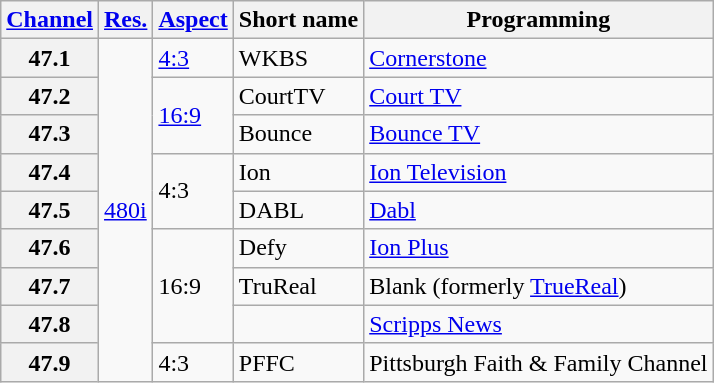<table class="wikitable">
<tr>
<th scope = "col"><a href='#'>Channel</a></th>
<th scope = "col"><a href='#'>Res.</a></th>
<th scope = "col"><a href='#'>Aspect</a></th>
<th scope = "col">Short name</th>
<th scope = "col">Programming</th>
</tr>
<tr>
<th scope = "row">47.1</th>
<td rowspan=9><a href='#'>480i</a></td>
<td><a href='#'>4:3</a></td>
<td>WKBS</td>
<td><a href='#'>Cornerstone</a></td>
</tr>
<tr>
<th scope = "row">47.2</th>
<td rowspan=2><a href='#'>16:9</a></td>
<td>CourtTV</td>
<td><a href='#'>Court TV</a></td>
</tr>
<tr>
<th scope = "row">47.3</th>
<td>Bounce</td>
<td><a href='#'>Bounce TV</a></td>
</tr>
<tr>
<th scope = "row">47.4</th>
<td rowspan=2>4:3</td>
<td>Ion</td>
<td><a href='#'>Ion Television</a></td>
</tr>
<tr>
<th scope = "row">47.5</th>
<td>DABL</td>
<td><a href='#'>Dabl</a></td>
</tr>
<tr>
<th scope = "row">47.6</th>
<td rowspan=3>16:9</td>
<td>Defy</td>
<td><a href='#'>Ion Plus</a></td>
</tr>
<tr>
<th scope = "row">47.7</th>
<td>TruReal</td>
<td>Blank (formerly <a href='#'>TrueReal</a>)</td>
</tr>
<tr>
<th scope = "row">47.8</th>
<td></td>
<td><a href='#'>Scripps News</a></td>
</tr>
<tr>
<th scope = "row">47.9</th>
<td>4:3</td>
<td>PFFC</td>
<td>Pittsburgh Faith & Family Channel</td>
</tr>
</table>
